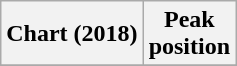<table class="wikitable plainrowheaders" style="text-align:center">
<tr>
<th scope="col">Chart (2018)</th>
<th scope="col">Peak<br> position</th>
</tr>
<tr>
</tr>
</table>
